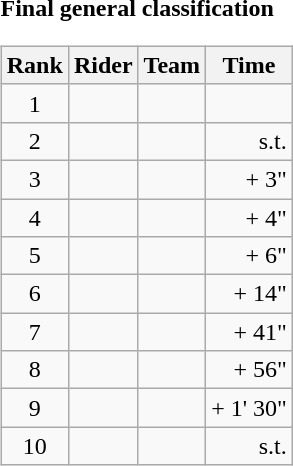<table>
<tr>
<td><strong>Final general classification</strong><br><table class="wikitable">
<tr>
<th scope="col">Rank</th>
<th scope="col">Rider</th>
<th scope="col">Team</th>
<th scope="col">Time</th>
</tr>
<tr>
<td style="text-align:center;">1</td>
<td></td>
<td></td>
<td style="text-align:right;"></td>
</tr>
<tr>
<td style="text-align:center;">2</td>
<td></td>
<td></td>
<td style="text-align:right;">s.t.</td>
</tr>
<tr>
<td style="text-align:center;">3</td>
<td></td>
<td></td>
<td style="text-align:right;">+ 3"</td>
</tr>
<tr>
<td style="text-align:center;">4</td>
<td></td>
<td></td>
<td style="text-align:right;">+ 4"</td>
</tr>
<tr>
<td style="text-align:center;">5</td>
<td></td>
<td></td>
<td style="text-align:right;">+ 6"</td>
</tr>
<tr>
<td style="text-align:center;">6</td>
<td></td>
<td></td>
<td style="text-align:right;">+ 14"</td>
</tr>
<tr>
<td style="text-align:center;">7</td>
<td></td>
<td></td>
<td style="text-align:right;">+ 41"</td>
</tr>
<tr>
<td style="text-align:center;">8</td>
<td></td>
<td></td>
<td style="text-align:right;">+ 56"</td>
</tr>
<tr>
<td style="text-align:center;">9</td>
<td></td>
<td></td>
<td style="text-align:right;">+ 1' 30"</td>
</tr>
<tr>
<td style="text-align:center;">10</td>
<td></td>
<td></td>
<td style="text-align:right;">s.t.</td>
</tr>
</table>
</td>
</tr>
</table>
